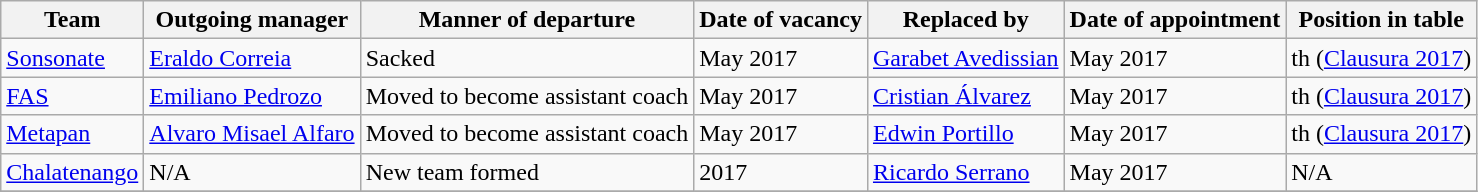<table class="wikitable">
<tr>
<th>Team</th>
<th>Outgoing manager</th>
<th>Manner of departure</th>
<th>Date of vacancy</th>
<th>Replaced by</th>
<th>Date of appointment</th>
<th>Position in table</th>
</tr>
<tr>
<td><a href='#'>Sonsonate</a></td>
<td> <a href='#'>Eraldo Correia</a></td>
<td>Sacked</td>
<td>May 2017</td>
<td> <a href='#'>Garabet Avedissian</a></td>
<td>May 2017</td>
<td>th (<a href='#'>Clausura 2017</a>)</td>
</tr>
<tr>
<td><a href='#'>FAS</a></td>
<td> <a href='#'>Emiliano Pedrozo</a></td>
<td>Moved to become assistant coach</td>
<td>May 2017</td>
<td> <a href='#'>Cristian Álvarez</a></td>
<td>May 2017</td>
<td>th (<a href='#'>Clausura 2017</a>)</td>
</tr>
<tr>
<td><a href='#'>Metapan</a></td>
<td> <a href='#'>Alvaro Misael Alfaro</a></td>
<td>Moved to become assistant coach</td>
<td>May 2017</td>
<td> <a href='#'>Edwin Portillo</a></td>
<td>May 2017</td>
<td>th (<a href='#'>Clausura 2017</a>)</td>
</tr>
<tr>
<td><a href='#'>Chalatenango</a></td>
<td> N/A</td>
<td>New team formed</td>
<td>2017</td>
<td> <a href='#'>Ricardo Serrano</a></td>
<td>May 2017</td>
<td>N/A</td>
</tr>
<tr>
</tr>
</table>
